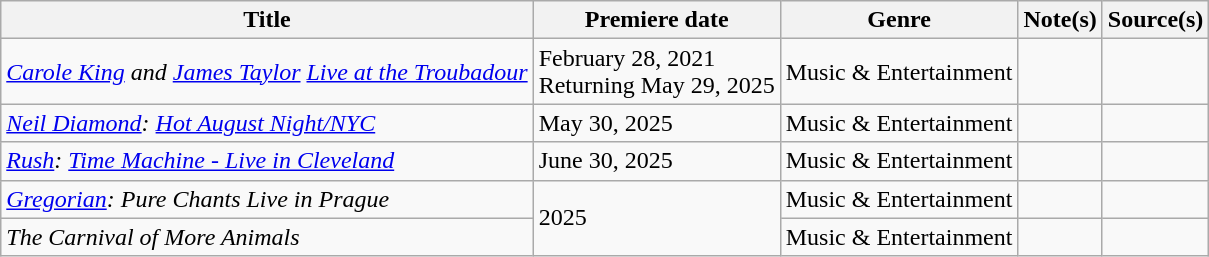<table class="wikitable sortable">
<tr>
<th>Title</th>
<th>Premiere date</th>
<th>Genre</th>
<th>Note(s)</th>
<th>Source(s)</th>
</tr>
<tr>
<td><em><a href='#'>Carole King</a> and <a href='#'>James Taylor</a> <a href='#'>Live at the Troubadour</a></em></td>
<td>February 28, 2021<br>Returning May 29, 2025</td>
<td>Music & Entertainment</td>
<td></td>
<td></td>
</tr>
<tr>
<td><em><a href='#'>Neil Diamond</a>: <a href='#'>Hot August Night/NYC</a></em></td>
<td>May 30, 2025</td>
<td>Music & Entertainment</td>
<td></td>
<td></td>
</tr>
<tr>
<td><em><a href='#'>Rush</a>: <a href='#'>Time Machine - Live in Cleveland</a></em></td>
<td>June 30, 2025</td>
<td>Music & Entertainment</td>
<td></td>
<td></td>
</tr>
<tr>
<td><em><a href='#'>Gregorian</a>: Pure Chants Live in Prague</em></td>
<td rowspan="2">2025</td>
<td>Music & Entertainment</td>
<td></td>
<td></td>
</tr>
<tr>
<td><em>The Carnival of More Animals</em></td>
<td>Music & Entertainment</td>
<td></td>
<td></td>
</tr>
</table>
